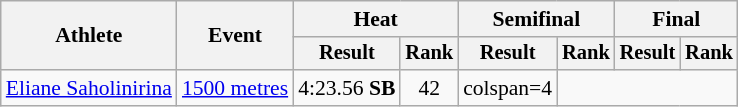<table class="wikitable" style="font-size:90%">
<tr>
<th rowspan="2">Athlete</th>
<th rowspan="2">Event</th>
<th colspan="2">Heat</th>
<th colspan="2">Semifinal</th>
<th colspan="2">Final</th>
</tr>
<tr style="font-size:95%">
<th>Result</th>
<th>Rank</th>
<th>Result</th>
<th>Rank</th>
<th>Result</th>
<th>Rank</th>
</tr>
<tr style=text-align:center>
<td style=text-align:left><a href='#'>Eliane Saholinirina</a></td>
<td style=text-align:left><a href='#'>1500 metres</a></td>
<td>4:23.56 <strong>SB</strong></td>
<td>42</td>
<td>colspan=4 </td>
</tr>
</table>
